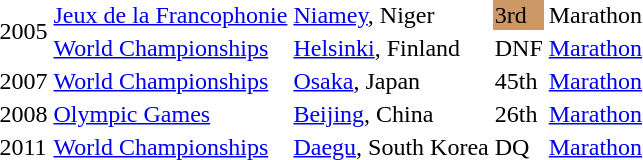<table>
<tr>
<td rowspan=2>2005</td>
<td><a href='#'>Jeux de la Francophonie</a></td>
<td><a href='#'>Niamey</a>, Niger</td>
<td bgcolor=cc9966>3rd</td>
<td>Marathon</td>
</tr>
<tr>
<td><a href='#'>World Championships</a></td>
<td><a href='#'>Helsinki</a>, Finland</td>
<td>DNF</td>
<td><a href='#'>Marathon</a></td>
</tr>
<tr>
<td>2007</td>
<td><a href='#'>World Championships</a></td>
<td><a href='#'>Osaka</a>, Japan</td>
<td>45th</td>
<td><a href='#'>Marathon</a></td>
</tr>
<tr>
<td>2008</td>
<td><a href='#'>Olympic Games</a></td>
<td><a href='#'>Beijing</a>, China</td>
<td>26th</td>
<td><a href='#'>Marathon</a></td>
</tr>
<tr>
<td>2011</td>
<td><a href='#'>World Championships</a></td>
<td><a href='#'>Daegu</a>, South Korea</td>
<td>DQ</td>
<td><a href='#'>Marathon</a></td>
</tr>
</table>
